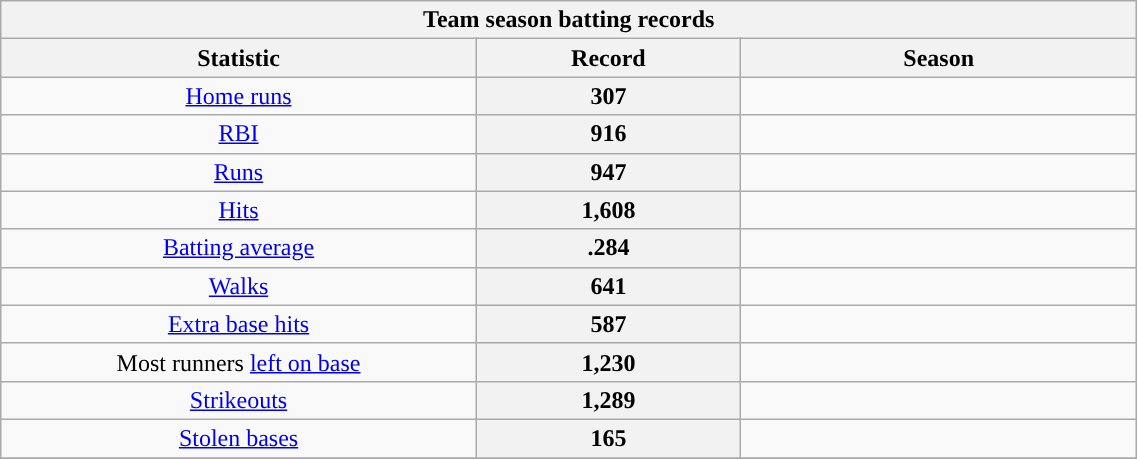<table class="wikitable sortable" style="text-align:center" width="60%">
<tr>
<th colspan=3>Team season batting records</th>
</tr>
<tr>
<th scope="col" width=18%>Statistic</th>
<th scope="col" class="unsortable" width=10%>Record</th>
<th scope="col" width=15%>Season</th>
</tr>
<tr>
<td><a href='#'>Home runs</a></td>
<th scope="row">307</th>
<td></td>
</tr>
<tr>
<td><a href='#'>RBI</a></td>
<th scope="row">916</th>
<td></td>
</tr>
<tr>
<td><a href='#'>Runs</a></td>
<th scope="row">947</th>
<td></td>
</tr>
<tr>
<td><a href='#'>Hits</a></td>
<th scope="row">1,608</th>
<td></td>
</tr>
<tr>
<td><a href='#'>Batting average</a></td>
<th scope="row">.284</th>
<td></td>
</tr>
<tr>
<td><a href='#'>Walks</a></td>
<th scope="row">641</th>
<td></td>
</tr>
<tr>
<td><a href='#'>Extra base hits</a></td>
<th scope="row">587</th>
<td></td>
</tr>
<tr>
<td>Most runners <a href='#'>left on base</a></td>
<th scope="row">1,230</th>
<td></td>
</tr>
<tr>
<td><a href='#'>Strikeouts</a></td>
<th scope="row">1,289</th>
<td></td>
</tr>
<tr>
<td><a href='#'>Stolen bases</a></td>
<th scope="row">165</th>
<td></td>
</tr>
<tr>
</tr>
</table>
